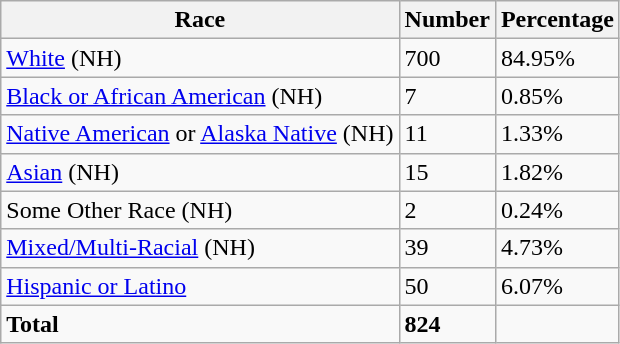<table class="wikitable">
<tr>
<th>Race</th>
<th>Number</th>
<th>Percentage</th>
</tr>
<tr>
<td><a href='#'>White</a> (NH)</td>
<td>700</td>
<td>84.95%</td>
</tr>
<tr>
<td><a href='#'>Black or African American</a> (NH)</td>
<td>7</td>
<td>0.85%</td>
</tr>
<tr>
<td><a href='#'>Native American</a> or <a href='#'>Alaska Native</a> (NH)</td>
<td>11</td>
<td>1.33%</td>
</tr>
<tr>
<td><a href='#'>Asian</a> (NH)</td>
<td>15</td>
<td>1.82%</td>
</tr>
<tr>
<td>Some Other Race (NH)</td>
<td>2</td>
<td>0.24%</td>
</tr>
<tr>
<td><a href='#'>Mixed/Multi-Racial</a> (NH)</td>
<td>39</td>
<td>4.73%</td>
</tr>
<tr>
<td><a href='#'>Hispanic or Latino</a></td>
<td>50</td>
<td>6.07%</td>
</tr>
<tr>
<td><strong>Total</strong></td>
<td><strong>824</strong></td>
<td></td>
</tr>
</table>
